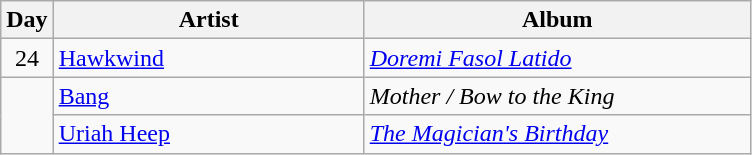<table class="wikitable" border="1">
<tr>
<th>Day</th>
<th width="200">Artist</th>
<th width="250">Album</th>
</tr>
<tr>
<td style="text-align:center;" rowspan="1">24</td>
<td><a href='#'>Hawkwind</a></td>
<td><em><a href='#'>Doremi Fasol Latido</a></em></td>
</tr>
<tr>
<td rowspan="2"></td>
<td><a href='#'>Bang</a></td>
<td><em>Mother / Bow to the King</em></td>
</tr>
<tr>
<td><a href='#'>Uriah Heep</a></td>
<td><em><a href='#'>The Magician's Birthday</a></em></td>
</tr>
</table>
